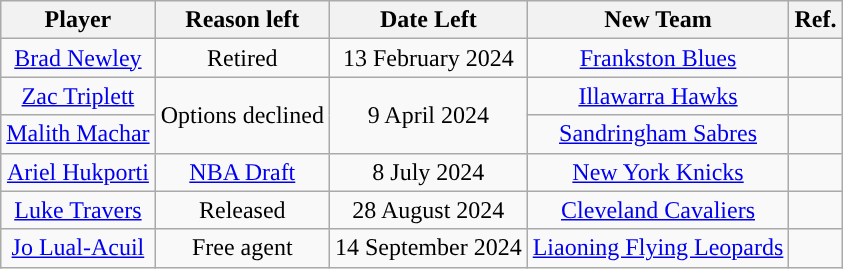<table class="wikitable sortable sortable" style="text-align: center">
<tr>
<th>Player</th>
<th>Reason left</th>
<th>Date Left</th>
<th>New Team</th>
<th>Ref.</th>
</tr>
<tr>
<td><a href='#'>Brad Newley</a></td>
<td>Retired</td>
<td>13 February 2024</td>
<td><a href='#'>Frankston Blues</a></td>
<td></td>
</tr>
<tr>
<td><a href='#'>Zac Triplett</a></td>
<td rowspan=2>Options declined</td>
<td rowspan=2>9 April 2024</td>
<td><a href='#'>Illawarra Hawks</a></td>
<td></td>
</tr>
<tr>
<td><a href='#'>Malith Machar</a></td>
<td><a href='#'>Sandringham Sabres</a></td>
<td></td>
</tr>
<tr>
<td><a href='#'>Ariel Hukporti</a></td>
<td><a href='#'>NBA Draft</a></td>
<td>8 July 2024</td>
<td><a href='#'>New York Knicks</a></td>
<td></td>
</tr>
<tr>
<td><a href='#'>Luke Travers</a></td>
<td>Released</td>
<td>28 August 2024</td>
<td><a href='#'>Cleveland Cavaliers</a></td>
<td></td>
</tr>
<tr>
<td><a href='#'>Jo Lual-Acuil</a></td>
<td>Free agent</td>
<td>14 September 2024</td>
<td><a href='#'>Liaoning Flying Leopards</a></td>
<td></td>
</tr>
</table>
